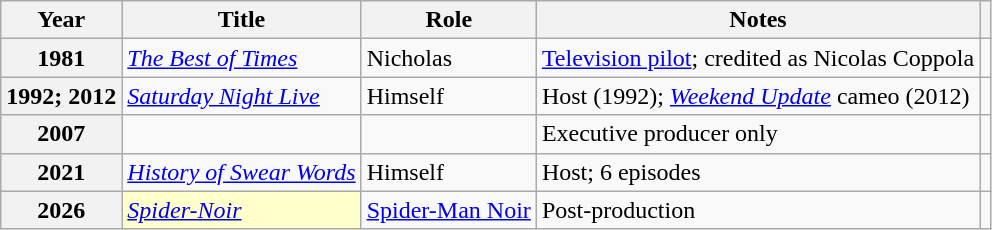<table class="wikitable plainrowheaders" style="margin-right: 0;">
<tr>
<th scope=col>Year</th>
<th scope=col>Title</th>
<th scope=col>Role</th>
<th scope=col>Notes</th>
<th scope=col></th>
</tr>
<tr>
<th scope=row>1981</th>
<td><em><a href='#'>The Best of Times</a></em></td>
<td>Nicholas</td>
<td><a href='#'>Television pilot</a>; credited as Nicolas Coppola</td>
<td style="text-align:center;"></td>
</tr>
<tr>
<th scope=row>1992; 2012</th>
<td><em><a href='#'>Saturday Night Live</a></em></td>
<td>Himself</td>
<td>Host (1992); <em><a href='#'>Weekend Update</a></em> cameo (2012)</td>
<td style="text-align:center;"></td>
</tr>
<tr>
<th scope=row>2007</th>
<td></td>
<td></td>
<td>Executive producer only</td>
<td style="text-align:center;"></td>
</tr>
<tr>
<th scope=row>2021</th>
<td><em><a href='#'>History of Swear Words</a></em></td>
<td>Himself</td>
<td>Host; 6 episodes</td>
<td style="text-align:center;"></td>
</tr>
<tr>
<th scope=row>2026</th>
<td style="background:#FFFFCC;"><em><a href='#'>Spider-Noir</a></em> </td>
<td><a href='#'>Spider-Man Noir</a></td>
<td>Post-production</td>
<td style="text-align:center;"></td>
</tr>
</table>
